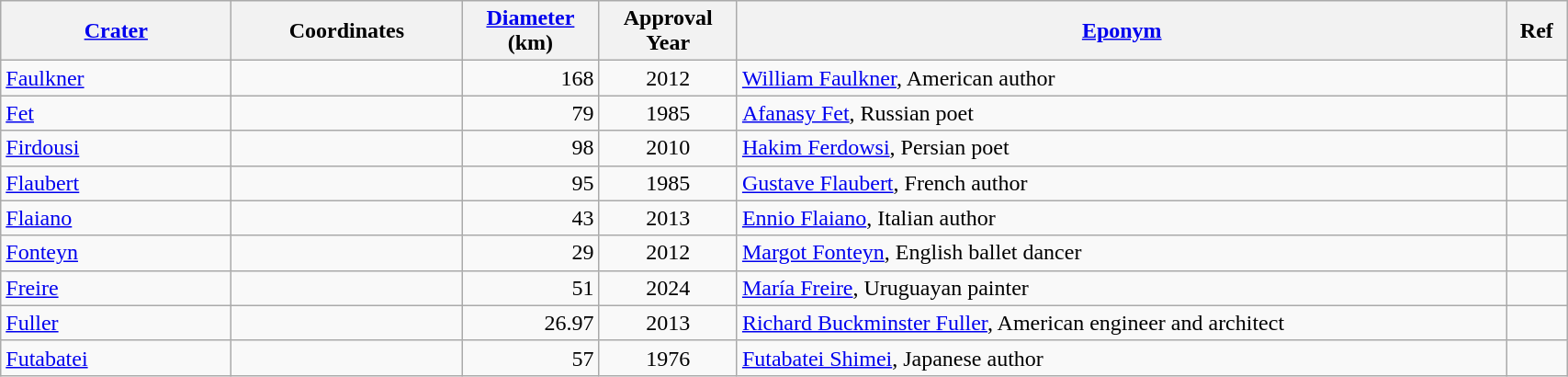<table class="wikitable sortable" style="min-width: 90%">
<tr>
<th style="width:10em"><a href='#'>Crater</a></th>
<th style="width:10em">Coordinates</th>
<th><a href='#'>Diameter</a><br>(km)</th>
<th>Approval<br>Year</th>
<th class="unsortable"><a href='#'>Eponym</a></th>
<th class="unsortable">Ref</th>
</tr>
<tr id="Faulkner">
<td><a href='#'>Faulkner</a></td>
<td></td>
<td align=right>168</td>
<td align=center>2012</td>
<td><a href='#'>William Faulkner</a>, American author</td>
<td></td>
</tr>
<tr id="Fet">
<td><a href='#'>Fet</a></td>
<td></td>
<td align=right>79</td>
<td align=center>1985</td>
<td><a href='#'>Afanasy Fet</a>, Russian poet</td>
<td></td>
</tr>
<tr id="Firdousi">
<td><a href='#'>Firdousi</a></td>
<td></td>
<td align=right>98</td>
<td align=center>2010</td>
<td><a href='#'>Hakim Ferdowsi</a>, Persian poet</td>
<td></td>
</tr>
<tr id="Flaubert">
<td><a href='#'>Flaubert</a></td>
<td></td>
<td align=right>95</td>
<td align=center>1985</td>
<td><a href='#'>Gustave Flaubert</a>, French author</td>
<td></td>
</tr>
<tr id="Flaiano">
<td><a href='#'>Flaiano</a></td>
<td></td>
<td align=right>43</td>
<td align=center>2013</td>
<td><a href='#'>Ennio Flaiano</a>, Italian author</td>
<td></td>
</tr>
<tr id="Fonteyn">
<td><a href='#'>Fonteyn</a></td>
<td></td>
<td align=right>29</td>
<td align=center>2012</td>
<td><a href='#'>Margot Fonteyn</a>, English ballet dancer</td>
<td></td>
</tr>
<tr id="Freire">
<td><a href='#'>Freire</a></td>
<td></td>
<td align=right>51</td>
<td align=center>2024</td>
<td><a href='#'>María Freire</a>, Uruguayan painter</td>
<td></td>
</tr>
<tr id="Fuller">
<td><a href='#'>Fuller</a></td>
<td></td>
<td align=right>26.97</td>
<td align=center>2013</td>
<td><a href='#'>Richard Buckminster Fuller</a>, American engineer and architect</td>
<td></td>
</tr>
<tr id="Futabatei">
<td><a href='#'>Futabatei</a></td>
<td></td>
<td align=right>57</td>
<td align=center>1976</td>
<td><a href='#'>Futabatei Shimei</a>, Japanese author</td>
<td></td>
</tr>
</table>
